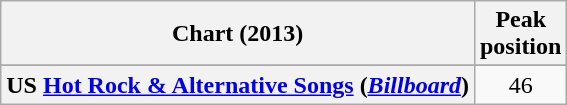<table class="wikitable plainrowheaders sortable" style="text-align:center">
<tr>
<th scope="col">Chart (2013)</th>
<th scope="col">Peak<br>position</th>
</tr>
<tr>
</tr>
<tr>
<th scope="row">US <a href='#'>Hot Rock & Alternative Songs</a> (<a href='#'><em>Billboard</em></a>)</th>
<td>46</td>
</tr>
</table>
